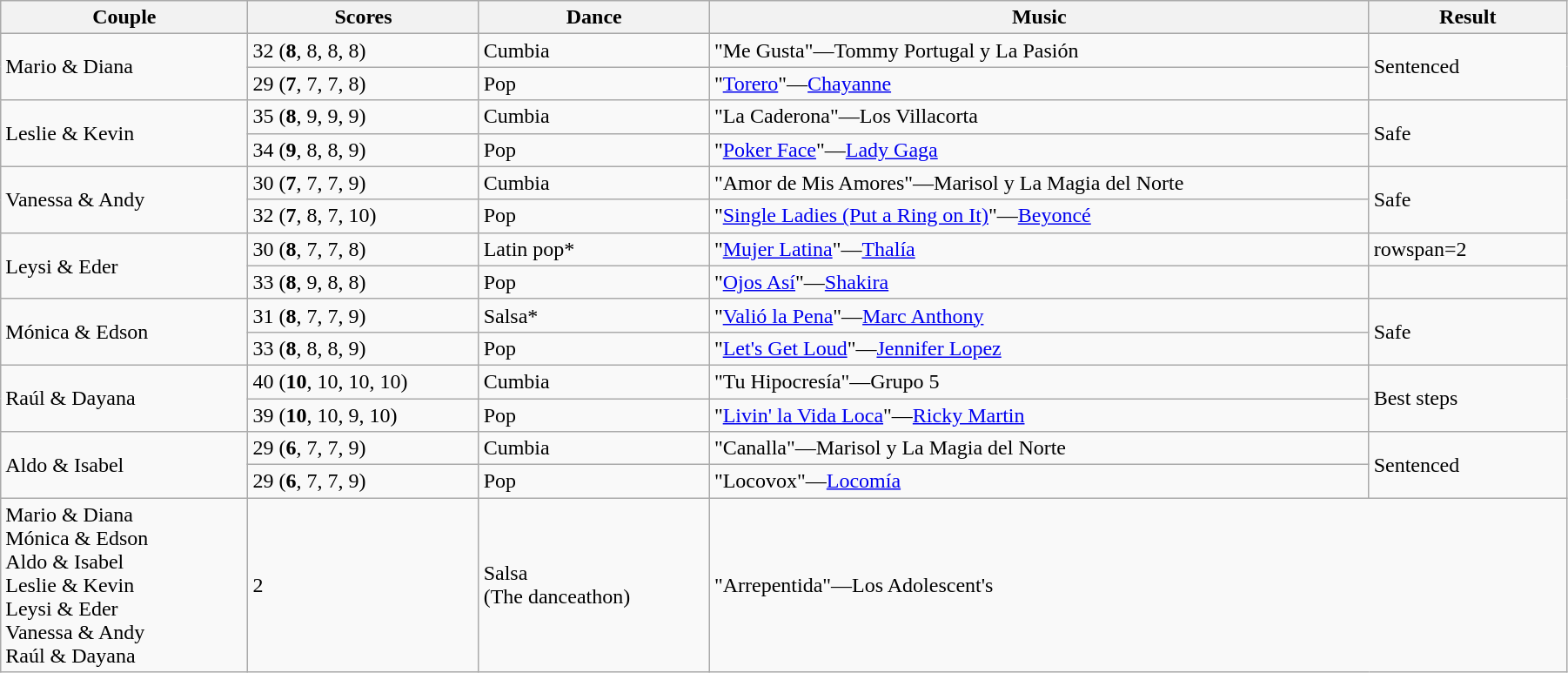<table class="wikitable sortable" style="width:95%; white-space:nowrap;">
<tr>
<th style="width:15%;">Couple</th>
<th style="width:14%;">Scores</th>
<th style="width:14%;">Dance</th>
<th style="width:40%;">Music</th>
<th style="width:12%;">Result</th>
</tr>
<tr>
<td rowspan=2>Mario & Diana</td>
<td>32 (<strong>8</strong>, 8, 8, 8)</td>
<td>Cumbia</td>
<td>"Me Gusta"—Tommy Portugal y La Pasión</td>
<td rowspan=2>Sentenced</td>
</tr>
<tr>
<td>29 (<strong>7</strong>, 7, 7, 8)</td>
<td>Pop</td>
<td>"<a href='#'>Torero</a>"—<a href='#'>Chayanne</a></td>
</tr>
<tr>
<td rowspan=2>Leslie & Kevin</td>
<td>35 (<strong>8</strong>, 9, 9, 9)</td>
<td>Cumbia</td>
<td>"La Caderona"—Los Villacorta</td>
<td rowspan=2>Safe</td>
</tr>
<tr>
<td>34 (<strong>9</strong>, 8, 8, 9)</td>
<td>Pop</td>
<td>"<a href='#'>Poker Face</a>"—<a href='#'>Lady Gaga</a></td>
</tr>
<tr>
<td rowspan=2>Vanessa & Andy</td>
<td>30 (<strong>7</strong>, 7, 7, 9)</td>
<td>Cumbia</td>
<td>"Amor de Mis Amores"—Marisol y La Magia del Norte</td>
<td rowspan=2>Safe</td>
</tr>
<tr>
<td>32 (<strong>7</strong>, 8, 7, 10)</td>
<td>Pop</td>
<td>"<a href='#'>Single Ladies (Put a Ring on It)</a>"—<a href='#'>Beyoncé</a></td>
</tr>
<tr>
<td rowspan=2>Leysi & Eder</td>
<td>30 (<strong>8</strong>, 7, 7, 8)</td>
<td>Latin pop*</td>
<td>"<a href='#'>Mujer Latina</a>"—<a href='#'>Thalía</a></td>
<td>rowspan=2 </td>
</tr>
<tr>
<td>33 (<strong>8</strong>, 9, 8, 8)</td>
<td>Pop</td>
<td>"<a href='#'>Ojos Así</a>"—<a href='#'>Shakira</a></td>
</tr>
<tr>
<td rowspan=2>Mónica & Edson</td>
<td>31 (<strong>8</strong>, 7, 7, 9)</td>
<td>Salsa*</td>
<td>"<a href='#'>Valió la Pena</a>"—<a href='#'>Marc Anthony</a></td>
<td rowspan=2>Safe</td>
</tr>
<tr>
<td>33 (<strong>8</strong>, 8, 8, 9)</td>
<td>Pop</td>
<td>"<a href='#'>Let's Get Loud</a>"—<a href='#'>Jennifer Lopez</a></td>
</tr>
<tr>
<td rowspan=2>Raúl & Dayana</td>
<td>40 (<strong>10</strong>, 10, 10, 10)</td>
<td>Cumbia</td>
<td>"Tu Hipocresía"—Grupo 5</td>
<td rowspan=2>Best steps</td>
</tr>
<tr>
<td>39 (<strong>10</strong>, 10, 9, 10)</td>
<td>Pop</td>
<td>"<a href='#'>Livin' la Vida Loca</a>"—<a href='#'>Ricky Martin</a></td>
</tr>
<tr>
<td rowspan=2>Aldo & Isabel</td>
<td>29 (<strong>6</strong>, 7, 7, 9)</td>
<td>Cumbia</td>
<td>"Canalla"—Marisol y La Magia del Norte</td>
<td rowspan=2>Sentenced</td>
</tr>
<tr>
<td>29 (<strong>6</strong>, 7, 7, 9)</td>
<td>Pop</td>
<td>"Locovox"—<a href='#'>Locomía</a></td>
</tr>
<tr>
<td>Mario & Diana<br>Mónica & Edson<br>Aldo & Isabel<br>Leslie & Kevin<br>Leysi & Eder<br>Vanessa & Andy<br>Raúl & Dayana</td>
<td valign="top"><br><br><br>2</td>
<td>Salsa<br>(The danceathon)</td>
<td colspan=2>"Arrepentida"—Los Adolescent's</td>
</tr>
</table>
